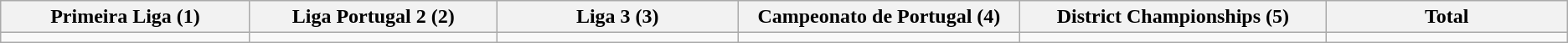<table class="wikitable">
<tr>
<th width="5%">Primeira Liga (1)</th>
<th width="5%">Liga Portugal 2 (2)</th>
<th width="5%">Liga 3 (3)</th>
<th width="5%">Campeonato de Portugal (4)</th>
<th width="5%">District Championships (5)</th>
<th width="5%">Total</th>
</tr>
<tr>
<td></td>
<td></td>
<td></td>
<td></td>
<td></td>
<td></td>
</tr>
</table>
